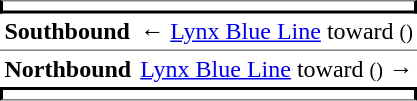<table table border=0 cellspacing=0 cellpadding=3>
<tr>
<td style="border-top:solid 1px gray;border-right:solid 2px black;border-left:solid 2px black;border-bottom:solid 2px black;text-align:center;" colspan=2></td>
</tr>
<tr>
<td style="border-bottom:solid 1px gray;"><span><strong>Southbound</strong></span></td>
<td style="border-bottom:solid 1px gray;">← <a href='#'>Lynx Blue Line</a> toward  <small>()</small></td>
</tr>
<tr>
<td style="border-bottom:solid 0px gray;"><span><strong>Northbound</strong></span></td>
<td style="border-bottom:solid 0px gray;"><a href='#'>Lynx Blue Line</a> toward  <small>()</small> →</td>
</tr>
<tr>
<td style="border-top:solid 2px black;border-right:solid 2px black;border-left:solid 2px black;border-bottom:solid 1px gray;text-align:center;" colspan=2></td>
</tr>
</table>
